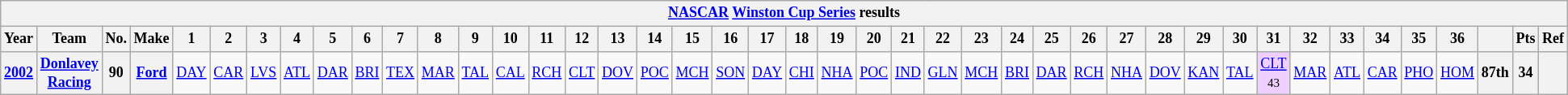<table class="wikitable" style="text-align:center; font-size:75%">
<tr>
<th colspan=45><a href='#'>NASCAR</a> <a href='#'>Winston Cup Series</a> results</th>
</tr>
<tr>
<th>Year</th>
<th>Team</th>
<th>No.</th>
<th>Make</th>
<th>1</th>
<th>2</th>
<th>3</th>
<th>4</th>
<th>5</th>
<th>6</th>
<th>7</th>
<th>8</th>
<th>9</th>
<th>10</th>
<th>11</th>
<th>12</th>
<th>13</th>
<th>14</th>
<th>15</th>
<th>16</th>
<th>17</th>
<th>18</th>
<th>19</th>
<th>20</th>
<th>21</th>
<th>22</th>
<th>23</th>
<th>24</th>
<th>25</th>
<th>26</th>
<th>27</th>
<th>28</th>
<th>29</th>
<th>30</th>
<th>31</th>
<th>32</th>
<th>33</th>
<th>34</th>
<th>35</th>
<th>36</th>
<th></th>
<th>Pts</th>
<th>Ref</th>
</tr>
<tr>
<th><a href='#'>2002</a></th>
<th><a href='#'>Donlavey Racing</a></th>
<th>90</th>
<th><a href='#'>Ford</a></th>
<td><a href='#'>DAY</a></td>
<td><a href='#'>CAR</a></td>
<td><a href='#'>LVS</a></td>
<td><a href='#'>ATL</a></td>
<td><a href='#'>DAR</a></td>
<td><a href='#'>BRI</a></td>
<td><a href='#'>TEX</a></td>
<td><a href='#'>MAR</a></td>
<td><a href='#'>TAL</a></td>
<td><a href='#'>CAL</a></td>
<td><a href='#'>RCH</a></td>
<td><a href='#'>CLT</a></td>
<td><a href='#'>DOV</a></td>
<td><a href='#'>POC</a></td>
<td><a href='#'>MCH</a></td>
<td><a href='#'>SON</a></td>
<td><a href='#'>DAY</a></td>
<td><a href='#'>CHI</a></td>
<td><a href='#'>NHA</a></td>
<td><a href='#'>POC</a></td>
<td><a href='#'>IND</a></td>
<td><a href='#'>GLN</a></td>
<td><a href='#'>MCH</a></td>
<td><a href='#'>BRI</a></td>
<td><a href='#'>DAR</a></td>
<td><a href='#'>RCH</a></td>
<td><a href='#'>NHA</a></td>
<td><a href='#'>DOV</a></td>
<td><a href='#'>KAN</a></td>
<td><a href='#'>TAL</a></td>
<td style="background:#EFCFFF;"><a href='#'>CLT</a><br><small>43</small></td>
<td><a href='#'>MAR</a></td>
<td><a href='#'>ATL</a></td>
<td><a href='#'>CAR</a></td>
<td><a href='#'>PHO</a></td>
<td><a href='#'>HOM</a></td>
<th>87th</th>
<th>34</th>
<th></th>
</tr>
</table>
